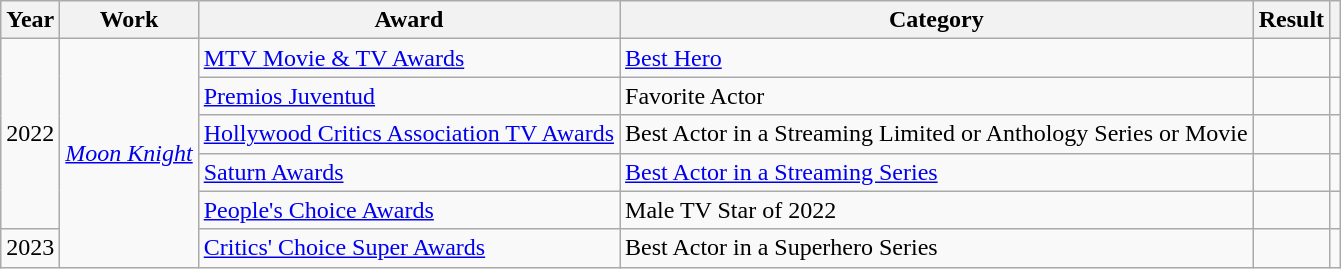<table class="wikitable">
<tr>
<th>Year</th>
<th>Work</th>
<th>Award</th>
<th>Category</th>
<th>Result</th>
<th scope="col" class="unsortable"></th>
</tr>
<tr>
<td rowspan="5">2022</td>
<td rowspan="6"><em><a href='#'>Moon Knight</a></em></td>
<td><a href='#'>MTV Movie & TV Awards</a></td>
<td><a href='#'>Best Hero</a></td>
<td></td>
<td style="text-align:center;"></td>
</tr>
<tr>
<td><a href='#'>Premios Juventud</a></td>
<td>Favorite Actor</td>
<td></td>
<td style="text-align:center;"></td>
</tr>
<tr>
<td><a href='#'>Hollywood Critics Association TV Awards</a></td>
<td>Best Actor in a Streaming Limited or Anthology Series or Movie</td>
<td></td>
<td style="text-align:center;"></td>
</tr>
<tr>
<td><a href='#'>Saturn Awards</a></td>
<td><a href='#'>Best Actor in a Streaming Series</a></td>
<td></td>
<td style="text-align:center;"></td>
</tr>
<tr>
<td><a href='#'>People's Choice Awards</a></td>
<td>Male TV Star of 2022</td>
<td></td>
<td style="text-align:center;"></td>
</tr>
<tr>
<td>2023</td>
<td><a href='#'>Critics' Choice Super Awards</a></td>
<td>Best Actor in a Superhero Series</td>
<td></td>
<td style="text-align:center;"></td>
</tr>
</table>
